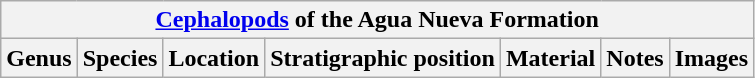<table class="wikitable" align="center">
<tr>
<th colspan="7" align="center"><a href='#'>Cephalopods</a> of the Agua Nueva Formation</th>
</tr>
<tr>
<th>Genus</th>
<th>Species</th>
<th>Location</th>
<th>Stratigraphic position</th>
<th>Material</th>
<th>Notes</th>
<th>Images</th>
</tr>
</table>
